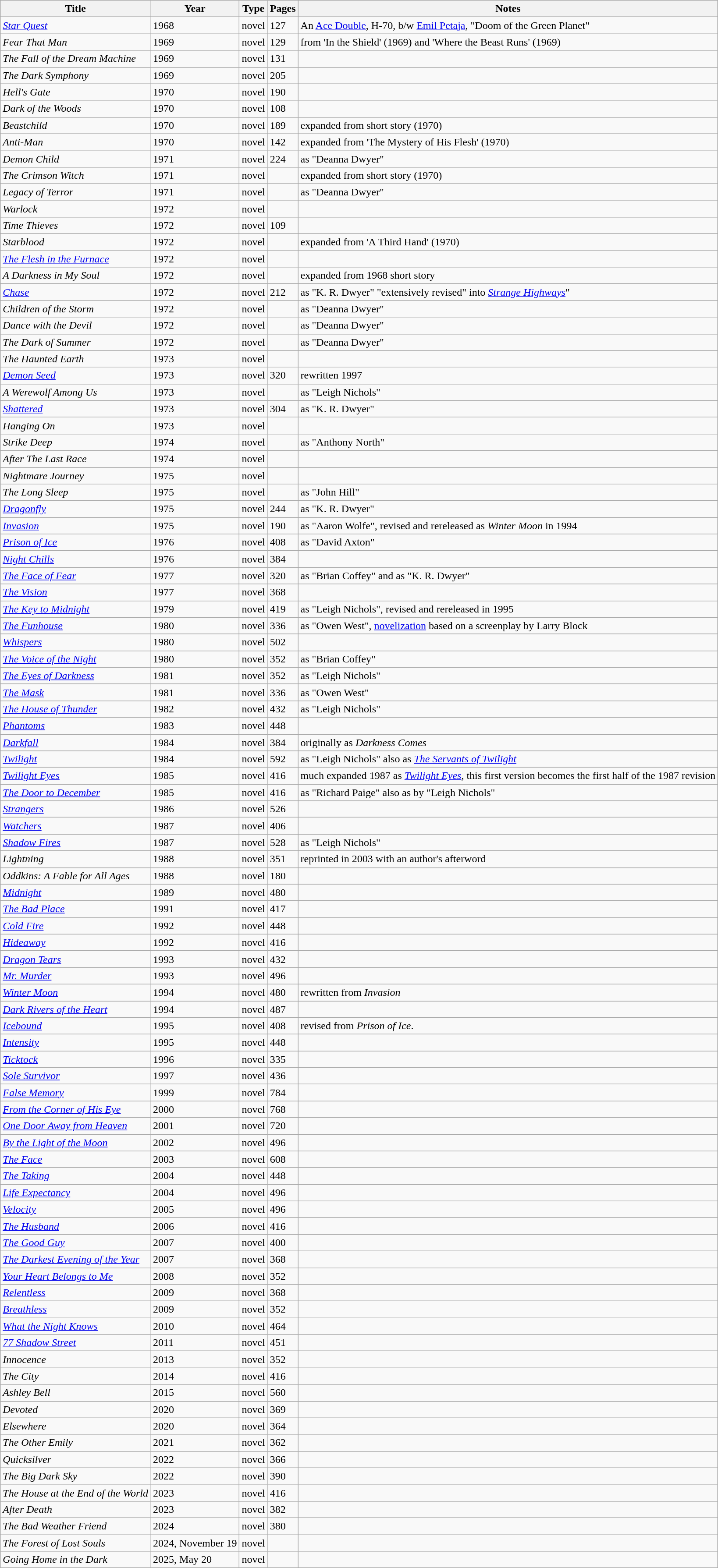<table class="wikitable sortable">
<tr>
<th>Title</th>
<th>Year</th>
<th>Type</th>
<th>Pages</th>
<th>Notes</th>
</tr>
<tr>
<td><em><a href='#'>Star Quest</a></em></td>
<td>1968</td>
<td>novel</td>
<td>127</td>
<td>An <a href='#'>Ace Double</a>, H-70, b/w <a href='#'>Emil Petaja</a>, "Doom of the Green Planet"</td>
</tr>
<tr>
<td><em>Fear That Man</em></td>
<td>1969</td>
<td>novel</td>
<td>129</td>
<td>from 'In the Shield' (1969) and 'Where the Beast Runs' (1969)</td>
</tr>
<tr>
<td><em>The Fall of the Dream Machine</em></td>
<td>1969</td>
<td>novel</td>
<td>131</td>
<td></td>
</tr>
<tr>
<td><em>The Dark Symphony</em></td>
<td>1969</td>
<td>novel</td>
<td>205</td>
<td></td>
</tr>
<tr>
<td><em>Hell's Gate</em></td>
<td>1970</td>
<td>novel</td>
<td>190</td>
<td></td>
</tr>
<tr>
<td><em>Dark of the Woods</em></td>
<td>1970</td>
<td>novel</td>
<td>108</td>
<td></td>
</tr>
<tr>
<td><em>Beastchild</em></td>
<td>1970</td>
<td>novel</td>
<td>189</td>
<td>expanded from short story (1970)</td>
</tr>
<tr>
<td><em>Anti-Man</em></td>
<td>1970</td>
<td>novel</td>
<td>142</td>
<td>expanded from 'The Mystery of His Flesh' (1970)</td>
</tr>
<tr>
<td><em>Demon Child</em></td>
<td>1971</td>
<td>novel</td>
<td>224</td>
<td>as "Deanna Dwyer"</td>
</tr>
<tr>
<td><em>The Crimson Witch</em></td>
<td>1971</td>
<td>novel</td>
<td></td>
<td>expanded from short story (1970)</td>
</tr>
<tr>
<td><em>Legacy of Terror</em></td>
<td>1971</td>
<td>novel</td>
<td></td>
<td>as "Deanna Dwyer"</td>
</tr>
<tr>
<td><em>Warlock</em></td>
<td>1972</td>
<td>novel</td>
<td></td>
<td></td>
</tr>
<tr>
<td><em>Time Thieves</em></td>
<td>1972</td>
<td>novel</td>
<td>109</td>
<td></td>
</tr>
<tr>
<td><em>Starblood</em></td>
<td>1972</td>
<td>novel</td>
<td></td>
<td>expanded from 'A Third Hand' (1970)</td>
</tr>
<tr>
<td><em><a href='#'>The Flesh in the Furnace</a></em></td>
<td>1972</td>
<td>novel</td>
<td></td>
<td></td>
</tr>
<tr>
<td><em>A Darkness in My Soul</em></td>
<td>1972</td>
<td>novel</td>
<td></td>
<td>expanded from 1968 short story</td>
</tr>
<tr>
<td><em><a href='#'>Chase</a></em></td>
<td>1972</td>
<td>novel</td>
<td>212</td>
<td>as "K. R. Dwyer" "extensively revised" into <em><a href='#'>Strange Highways</a></em>"</td>
</tr>
<tr>
<td><em>Children of the Storm</em></td>
<td>1972</td>
<td>novel</td>
<td></td>
<td>as "Deanna Dwyer"</td>
</tr>
<tr>
<td><em>Dance with the Devil</em></td>
<td>1972</td>
<td>novel</td>
<td></td>
<td>as "Deanna Dwyer"</td>
</tr>
<tr>
<td><em>The Dark of Summer</em></td>
<td>1972</td>
<td>novel</td>
<td></td>
<td>as "Deanna Dwyer"</td>
</tr>
<tr>
<td><em>The Haunted Earth</em></td>
<td>1973</td>
<td>novel</td>
<td></td>
<td></td>
</tr>
<tr>
<td><em><a href='#'>Demon Seed</a></em></td>
<td>1973</td>
<td>novel</td>
<td>320</td>
<td>rewritten 1997</td>
</tr>
<tr>
<td><em>A Werewolf Among Us</em></td>
<td>1973</td>
<td>novel</td>
<td></td>
<td>as "Leigh Nichols"</td>
</tr>
<tr>
<td><em><a href='#'>Shattered</a></em></td>
<td>1973</td>
<td>novel</td>
<td>304</td>
<td>as "K. R. Dwyer"</td>
</tr>
<tr>
<td><em>Hanging On</em></td>
<td>1973</td>
<td>novel</td>
<td></td>
<td></td>
</tr>
<tr>
<td><em>Strike Deep</em></td>
<td>1974</td>
<td>novel</td>
<td></td>
<td>as "Anthony North"</td>
</tr>
<tr>
<td><em>After The Last Race</em></td>
<td>1974</td>
<td>novel</td>
<td></td>
<td></td>
</tr>
<tr>
<td><em>Nightmare Journey</em></td>
<td>1975</td>
<td>novel</td>
<td></td>
<td></td>
</tr>
<tr>
<td><em>The Long Sleep</em></td>
<td>1975</td>
<td>novel</td>
<td></td>
<td>as "John Hill"</td>
</tr>
<tr>
<td><em><a href='#'>Dragonfly</a></em></td>
<td>1975</td>
<td>novel</td>
<td>244</td>
<td>as "K. R. Dwyer"</td>
</tr>
<tr>
<td><em><a href='#'>Invasion</a></em></td>
<td>1975</td>
<td>novel</td>
<td>190</td>
<td>as "Aaron Wolfe", revised and rereleased as <em>Winter Moon</em> in 1994</td>
</tr>
<tr>
<td><em><a href='#'>Prison of Ice</a></em></td>
<td>1976</td>
<td>novel</td>
<td>408</td>
<td>as "David Axton"</td>
</tr>
<tr>
<td><em><a href='#'>Night Chills</a></em></td>
<td>1976</td>
<td>novel</td>
<td>384</td>
<td></td>
</tr>
<tr>
<td><em><a href='#'>The Face of Fear</a></em></td>
<td>1977</td>
<td>novel</td>
<td>320</td>
<td>as "Brian Coffey" and as "K. R. Dwyer"</td>
</tr>
<tr>
<td><em><a href='#'>The Vision</a></em></td>
<td>1977</td>
<td>novel</td>
<td>368</td>
<td></td>
</tr>
<tr>
<td><em><a href='#'>The Key to Midnight</a></em></td>
<td>1979</td>
<td>novel</td>
<td>419</td>
<td>as "Leigh Nichols", revised and rereleased in 1995</td>
</tr>
<tr>
<td><em><a href='#'>The Funhouse</a></em></td>
<td>1980</td>
<td>novel</td>
<td>336</td>
<td>as "Owen West", <a href='#'>novelization</a> based on a screenplay by Larry Block</td>
</tr>
<tr>
<td><em><a href='#'>Whispers</a></em></td>
<td>1980</td>
<td>novel</td>
<td>502</td>
<td></td>
</tr>
<tr>
<td><em><a href='#'>The Voice of the Night</a></em></td>
<td>1980</td>
<td>novel</td>
<td>352</td>
<td>as "Brian Coffey"</td>
</tr>
<tr>
<td><em><a href='#'>The Eyes of Darkness</a></em></td>
<td>1981</td>
<td>novel</td>
<td>352</td>
<td>as "Leigh Nichols"</td>
</tr>
<tr>
<td><em><a href='#'>The Mask</a></em></td>
<td>1981</td>
<td>novel</td>
<td>336</td>
<td>as "Owen West"</td>
</tr>
<tr>
<td><em><a href='#'>The House of Thunder</a></em></td>
<td>1982</td>
<td>novel</td>
<td>432</td>
<td>as "Leigh Nichols"</td>
</tr>
<tr>
<td><em><a href='#'>Phantoms</a></em></td>
<td>1983</td>
<td>novel</td>
<td>448</td>
<td></td>
</tr>
<tr>
<td><em><a href='#'>Darkfall</a></em></td>
<td>1984</td>
<td>novel</td>
<td>384</td>
<td>originally as <em>Darkness Comes</em></td>
</tr>
<tr>
<td><em><a href='#'>Twilight</a></em></td>
<td>1984</td>
<td>novel</td>
<td>592</td>
<td>as "Leigh Nichols" also as <em><a href='#'>The Servants of Twilight</a></em></td>
</tr>
<tr>
<td><em><a href='#'>Twilight Eyes</a></em></td>
<td>1985</td>
<td>novel</td>
<td>416</td>
<td>much expanded 1987 as <em><a href='#'>Twilight Eyes</a></em>, this first version becomes the first half of the 1987 revision</td>
</tr>
<tr>
<td><em><a href='#'>The Door to December</a></em></td>
<td>1985</td>
<td>novel</td>
<td>416</td>
<td>as "Richard Paige" also as by "Leigh Nichols"</td>
</tr>
<tr>
<td><em><a href='#'>Strangers</a></em></td>
<td>1986</td>
<td>novel</td>
<td>526</td>
<td></td>
</tr>
<tr>
<td><em><a href='#'>Watchers</a></em></td>
<td>1987</td>
<td>novel</td>
<td>406</td>
<td></td>
</tr>
<tr>
<td><em><a href='#'>Shadow Fires</a></em></td>
<td>1987</td>
<td>novel</td>
<td>528</td>
<td>as "Leigh Nichols"</td>
</tr>
<tr>
<td><em>Lightning</em></td>
<td>1988</td>
<td>novel</td>
<td>351</td>
<td>reprinted in 2003 with an author's afterword</td>
</tr>
<tr>
<td><em>Oddkins: A Fable for All Ages</em></td>
<td>1988</td>
<td>novel</td>
<td>180</td>
<td></td>
</tr>
<tr>
<td><em><a href='#'>Midnight</a></em></td>
<td>1989</td>
<td>novel</td>
<td>480</td>
<td></td>
</tr>
<tr>
<td><em><a href='#'>The Bad Place</a></em></td>
<td>1991</td>
<td>novel</td>
<td>417</td>
<td></td>
</tr>
<tr>
<td><em><a href='#'>Cold Fire</a></em></td>
<td>1992</td>
<td>novel</td>
<td>448</td>
<td></td>
</tr>
<tr>
<td><em><a href='#'>Hideaway</a></em></td>
<td>1992</td>
<td>novel</td>
<td>416</td>
<td></td>
</tr>
<tr>
<td><em><a href='#'>Dragon Tears</a></em></td>
<td>1993</td>
<td>novel</td>
<td>432</td>
<td></td>
</tr>
<tr>
<td><em><a href='#'>Mr. Murder</a></em></td>
<td>1993</td>
<td>novel</td>
<td>496</td>
<td></td>
</tr>
<tr>
<td><em><a href='#'>Winter Moon</a></em></td>
<td>1994</td>
<td>novel</td>
<td>480</td>
<td>rewritten from <em>Invasion</em></td>
</tr>
<tr>
<td><em><a href='#'>Dark Rivers of the Heart</a></em></td>
<td>1994</td>
<td>novel</td>
<td>487</td>
<td></td>
</tr>
<tr>
<td><em><a href='#'>Icebound</a></em></td>
<td>1995</td>
<td>novel</td>
<td>408</td>
<td>revised from <em>Prison of Ice</em>.</td>
</tr>
<tr>
<td><em><a href='#'>Intensity</a></em></td>
<td>1995</td>
<td>novel</td>
<td>448</td>
<td></td>
</tr>
<tr>
<td><em><a href='#'>Ticktock</a></em></td>
<td>1996</td>
<td>novel</td>
<td>335</td>
<td></td>
</tr>
<tr>
<td><em><a href='#'>Sole Survivor</a></em></td>
<td>1997</td>
<td>novel</td>
<td>436</td>
<td></td>
</tr>
<tr>
<td><em><a href='#'>False Memory</a></em></td>
<td>1999</td>
<td>novel</td>
<td>784</td>
<td></td>
</tr>
<tr>
<td><em><a href='#'>From the Corner of His Eye</a></em></td>
<td>2000</td>
<td>novel</td>
<td>768</td>
<td></td>
</tr>
<tr>
<td><em><a href='#'>One Door Away from Heaven</a></em></td>
<td>2001</td>
<td>novel</td>
<td>720</td>
<td></td>
</tr>
<tr>
<td><em><a href='#'>By the Light of the Moon</a></em></td>
<td>2002</td>
<td>novel</td>
<td>496</td>
<td></td>
</tr>
<tr>
<td><em><a href='#'>The Face</a></em></td>
<td>2003</td>
<td>novel</td>
<td>608</td>
<td></td>
</tr>
<tr>
<td><em><a href='#'>The Taking</a></em></td>
<td>2004</td>
<td>novel</td>
<td>448</td>
<td></td>
</tr>
<tr>
<td><em><a href='#'>Life Expectancy</a></em></td>
<td>2004</td>
<td>novel</td>
<td>496</td>
<td></td>
</tr>
<tr>
<td><em><a href='#'>Velocity</a></em></td>
<td>2005</td>
<td>novel</td>
<td>496</td>
<td></td>
</tr>
<tr>
<td><em><a href='#'>The Husband</a></em></td>
<td>2006</td>
<td>novel</td>
<td>416</td>
<td></td>
</tr>
<tr>
<td><em><a href='#'>The Good Guy</a></em></td>
<td>2007</td>
<td>novel</td>
<td>400</td>
<td></td>
</tr>
<tr>
<td><em><a href='#'>The Darkest Evening of the Year</a></em></td>
<td>2007</td>
<td>novel</td>
<td>368</td>
<td></td>
</tr>
<tr>
<td><em><a href='#'>Your Heart Belongs to Me</a></em></td>
<td>2008</td>
<td>novel</td>
<td>352</td>
<td></td>
</tr>
<tr>
<td><em><a href='#'>Relentless</a></em></td>
<td>2009</td>
<td>novel</td>
<td>368</td>
<td></td>
</tr>
<tr>
<td><em><a href='#'>Breathless</a></em></td>
<td>2009</td>
<td>novel</td>
<td>352</td>
<td></td>
</tr>
<tr>
<td><em><a href='#'>What the Night Knows</a></em></td>
<td>2010</td>
<td>novel</td>
<td>464</td>
<td></td>
</tr>
<tr>
<td><em><a href='#'>77 Shadow Street</a></em></td>
<td>2011</td>
<td>novel</td>
<td>451</td>
<td></td>
</tr>
<tr>
<td><em>Innocence</em></td>
<td>2013</td>
<td>novel</td>
<td>352</td>
<td></td>
</tr>
<tr>
<td><em>The City</em></td>
<td>2014</td>
<td>novel</td>
<td>416</td>
<td></td>
</tr>
<tr>
<td><em>Ashley Bell</em></td>
<td>2015</td>
<td>novel</td>
<td>560</td>
<td></td>
</tr>
<tr>
<td><em>Devoted</em></td>
<td>2020</td>
<td>novel</td>
<td>369</td>
<td></td>
</tr>
<tr>
<td><em>Elsewhere</em></td>
<td>2020</td>
<td>novel</td>
<td>364</td>
<td></td>
</tr>
<tr>
<td><em>The Other Emily</em></td>
<td>2021</td>
<td>novel</td>
<td>362</td>
<td></td>
</tr>
<tr>
<td><em>Quicksilver</em></td>
<td>2022</td>
<td>novel</td>
<td>366</td>
<td></td>
</tr>
<tr>
<td><em>The Big Dark Sky</em></td>
<td>2022</td>
<td>novel</td>
<td>390</td>
<td></td>
</tr>
<tr>
<td><em>The House at the End of the World</em></td>
<td>2023</td>
<td>novel</td>
<td>416</td>
<td></td>
</tr>
<tr>
<td><em>After Death</em></td>
<td>2023</td>
<td>novel</td>
<td>382</td>
<td></td>
</tr>
<tr>
<td><em>The Bad Weather Friend</em></td>
<td>2024</td>
<td>novel</td>
<td>380</td>
<td></td>
</tr>
<tr>
<td><em>The Forest of Lost Souls</em></td>
<td>2024, November 19</td>
<td>novel</td>
<td></td>
<td></td>
</tr>
<tr>
<td><em>Going Home in the Dark</em></td>
<td>2025, May 20</td>
<td>novel</td>
<td></td>
<td></td>
</tr>
</table>
